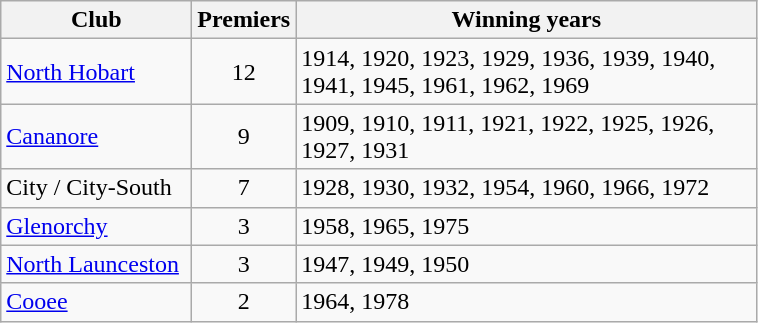<table class="wikitable sortable">
<tr>
<th width=120px>Club</th>
<th width=40px>Premiers</th>
<th width=300px>Winning years</th>
</tr>
<tr>
<td><a href='#'>North Hobart</a></td>
<td align=center>12</td>
<td>1914, 1920, 1923, 1929, 1936, 1939, 1940, 1941, 1945, 1961, 1962, 1969</td>
</tr>
<tr>
<td><a href='#'>Cananore</a></td>
<td align=center>9</td>
<td>1909, 1910, 1911, 1921, 1922, 1925, 1926, 1927, 1931</td>
</tr>
<tr>
<td>City / City-South</td>
<td align=center>7</td>
<td>1928, 1930, 1932, 1954, 1960, 1966, 1972</td>
</tr>
<tr>
<td><a href='#'>Glenorchy</a></td>
<td align=center>3</td>
<td>1958, 1965, 1975</td>
</tr>
<tr>
<td><a href='#'>North Launceston</a></td>
<td align=center>3</td>
<td>1947, 1949, 1950</td>
</tr>
<tr>
<td><a href='#'>Cooee</a></td>
<td align=center>2</td>
<td>1964, 1978</td>
</tr>
</table>
